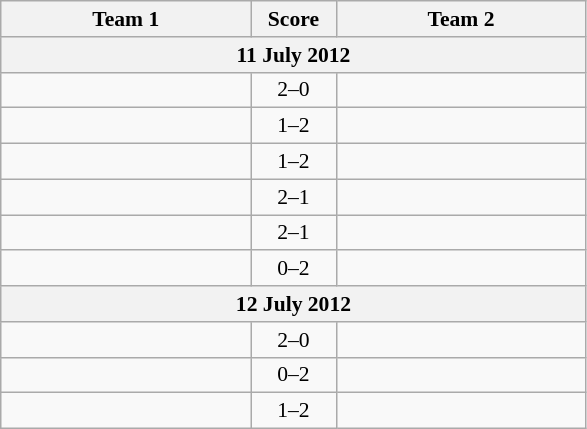<table class="wikitable" style="text-align: center; font-size:90% ">
<tr>
<th align="right" width="160">Team 1</th>
<th width="50">Score</th>
<th align="left" width="160">Team 2</th>
</tr>
<tr>
<th colspan=3>11 July 2012</th>
</tr>
<tr>
<td align=right><strong></strong></td>
<td align=center>2–0</td>
<td align=left></td>
</tr>
<tr>
<td align=right></td>
<td align=center>1–2</td>
<td align=left><strong></strong></td>
</tr>
<tr>
<td align=right></td>
<td align=center>1–2</td>
<td align=left><strong></strong></td>
</tr>
<tr>
<td align=right><strong></strong></td>
<td align=center>2–1</td>
<td align=left><strong></strong></td>
</tr>
<tr>
<td align=right></td>
<td align=center>2–1</td>
<td align=left></td>
</tr>
<tr>
<td align=right></td>
<td align=center>0–2</td>
<td align=left><strong></strong></td>
</tr>
<tr>
<th colspan=3>12 July 2012</th>
</tr>
<tr>
<td align=right><strong></strong></td>
<td align=center>2–0</td>
<td align=left></td>
</tr>
<tr>
<td align=right></td>
<td align=center>0–2</td>
<td align=left><strong></strong></td>
</tr>
<tr>
<td align=right></td>
<td align=center>1–2</td>
<td align=left><strong></strong></td>
</tr>
</table>
